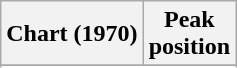<table class="wikitable sortable plainrowheaders">
<tr>
<th scope="col">Chart (1970)</th>
<th scope="col">Peak<br>position</th>
</tr>
<tr>
</tr>
<tr>
</tr>
</table>
